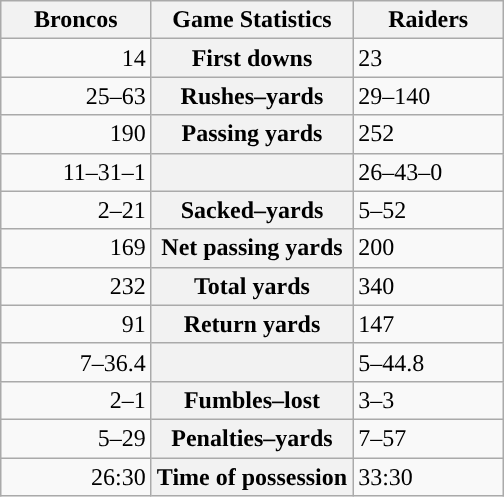<table class="wikitable" style="margin: 1em auto 1em auto">
<tr>
<th style="width:30%;">Broncos</th>
<th style="width:40%;">Game Statistics</th>
<th style="width:30%;">Raiders</th>
</tr>
<tr>
<td style="text-align:right;">14</td>
<th>First downs</th>
<td>23</td>
</tr>
<tr>
<td style="text-align:right;">25–63</td>
<th>Rushes–yards</th>
<td>29–140</td>
</tr>
<tr>
<td style="text-align:right;">190</td>
<th>Passing yards</th>
<td>252</td>
</tr>
<tr>
<td style="text-align:right;">11–31–1</td>
<th></th>
<td>26–43–0</td>
</tr>
<tr>
<td style="text-align:right;">2–21</td>
<th>Sacked–yards</th>
<td>5–52</td>
</tr>
<tr>
<td style="text-align:right;">169</td>
<th>Net passing yards</th>
<td>200</td>
</tr>
<tr>
<td style="text-align:right;">232</td>
<th>Total yards</th>
<td>340</td>
</tr>
<tr>
<td style="text-align:right;">91</td>
<th>Return yards</th>
<td>147</td>
</tr>
<tr>
<td style="text-align:right;">7–36.4</td>
<th></th>
<td>5–44.8</td>
</tr>
<tr>
<td style="text-align:right;">2–1</td>
<th>Fumbles–lost</th>
<td>3–3</td>
</tr>
<tr>
<td style="text-align:right;">5–29</td>
<th>Penalties–yards</th>
<td>7–57</td>
</tr>
<tr>
<td style="text-align:right;">26:30</td>
<th>Time of possession</th>
<td>33:30</td>
</tr>
</table>
